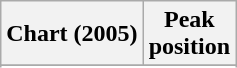<table class="wikitable sortable">
<tr>
<th scope="col">Chart (2005)</th>
<th scope="col">Peak<br>position</th>
</tr>
<tr>
</tr>
<tr>
</tr>
<tr>
</tr>
</table>
